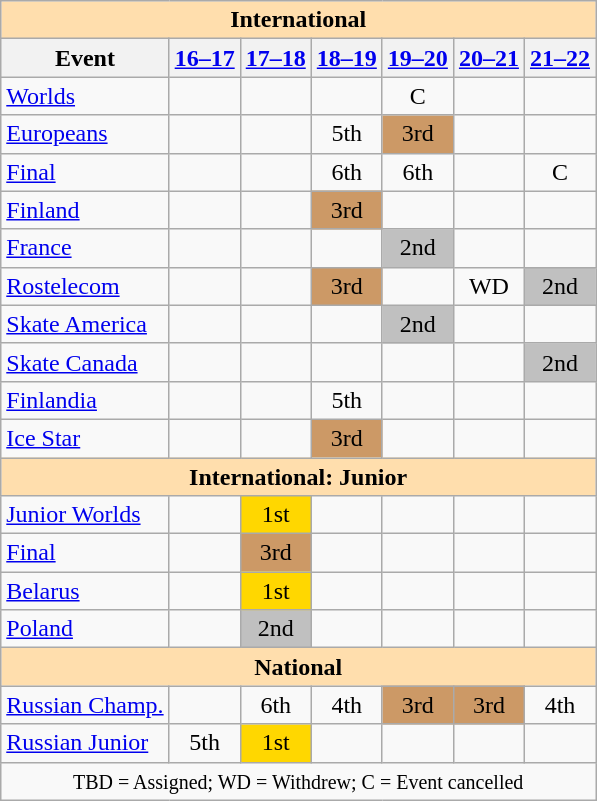<table class="wikitable" style="text-align:center">
<tr>
<th style="background-color: #ffdead; " colspan=7 align=center>International</th>
</tr>
<tr>
<th>Event</th>
<th><a href='#'>16–17</a></th>
<th><a href='#'>17–18</a></th>
<th><a href='#'>18–19</a></th>
<th><a href='#'>19–20</a></th>
<th><a href='#'>20–21</a></th>
<th><a href='#'>21–22</a></th>
</tr>
<tr>
<td align="left"><a href='#'>Worlds</a></td>
<td></td>
<td></td>
<td></td>
<td>C</td>
<td></td>
<td></td>
</tr>
<tr>
<td align="left"><a href='#'>Europeans</a></td>
<td></td>
<td></td>
<td>5th</td>
<td bgcolor=cc9966>3rd</td>
<td></td>
<td></td>
</tr>
<tr>
<td align=left> <a href='#'>Final</a></td>
<td></td>
<td></td>
<td>6th</td>
<td>6th</td>
<td></td>
<td>C</td>
</tr>
<tr>
<td align=left> <a href='#'>Finland</a></td>
<td></td>
<td></td>
<td bgcolor=cc9966>3rd</td>
<td></td>
<td></td>
<td></td>
</tr>
<tr>
<td align=left> <a href='#'>France</a></td>
<td></td>
<td></td>
<td></td>
<td bgcolor=silver>2nd</td>
<td></td>
<td></td>
</tr>
<tr>
<td align=left> <a href='#'>Rostelecom</a></td>
<td></td>
<td></td>
<td bgcolor=cc9966>3rd</td>
<td></td>
<td>WD</td>
<td bgcolor=silver>2nd</td>
</tr>
<tr>
<td align=left> <a href='#'>Skate America</a></td>
<td></td>
<td></td>
<td></td>
<td bgcolor=silver>2nd</td>
<td></td>
<td></td>
</tr>
<tr>
<td align=left> <a href='#'>Skate Canada</a></td>
<td></td>
<td></td>
<td></td>
<td></td>
<td></td>
<td bgcolor=silver>2nd</td>
</tr>
<tr>
<td align=left> <a href='#'>Finlandia</a></td>
<td></td>
<td></td>
<td>5th</td>
<td></td>
<td></td>
<td></td>
</tr>
<tr>
<td align=left><a href='#'>Ice Star</a></td>
<td></td>
<td></td>
<td bgcolor=cc9966>3rd</td>
<td></td>
<td></td>
<td></td>
</tr>
<tr>
<th style="background-color: #ffdead; " colspan=7 align=center>International: Junior</th>
</tr>
<tr>
<td align=left><a href='#'>Junior Worlds</a></td>
<td></td>
<td bgcolor=gold>1st</td>
<td></td>
<td></td>
<td></td>
<td></td>
</tr>
<tr>
<td align=left> <a href='#'>Final</a></td>
<td></td>
<td bgcolor=cc9966>3rd</td>
<td></td>
<td></td>
<td></td>
<td></td>
</tr>
<tr>
<td align=left> <a href='#'>Belarus</a></td>
<td></td>
<td bgcolor=gold>1st</td>
<td></td>
<td></td>
<td></td>
<td></td>
</tr>
<tr>
<td align=left> <a href='#'>Poland</a></td>
<td></td>
<td bgcolor=silver>2nd</td>
<td></td>
<td></td>
<td></td>
<td></td>
</tr>
<tr>
<th style="background-color: #ffdead; " colspan=7 align=center>National</th>
</tr>
<tr>
<td align=left><a href='#'>Russian Champ.</a></td>
<td></td>
<td>6th</td>
<td>4th</td>
<td bgcolor=cc9966>3rd</td>
<td bgcolor=cc9966>3rd</td>
<td>4th</td>
</tr>
<tr>
<td align=left><a href='#'>Russian Junior</a></td>
<td>5th</td>
<td bgcolor=gold>1st</td>
<td></td>
<td></td>
<td></td>
<td></td>
</tr>
<tr>
<td colspan=7 align=center><small> TBD = Assigned; WD = Withdrew; C = Event cancelled </small></td>
</tr>
</table>
